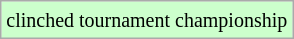<table class="wikitable">
<tr>
<td style="background-color: #ccffcc;"><small>clinched tournament championship</small></td>
</tr>
</table>
